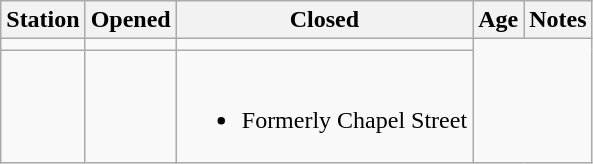<table class="wikitable sortable">
<tr>
<th>Station</th>
<th>Opened</th>
<th>Closed</th>
<th>Age</th>
<th scope=col class=unsortable>Notes</th>
</tr>
<tr>
<td></td>
<td></td>
<td></td>
</tr>
<tr>
<td></td>
<td></td>
<td><br><ul><li>Formerly Chapel Street</li></ul></td>
</tr>
</table>
